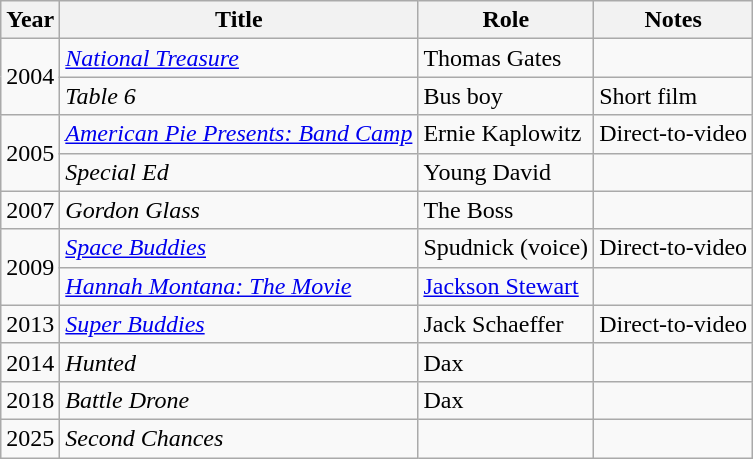<table class="wikitable sortable">
<tr>
<th>Year</th>
<th>Title</th>
<th>Role</th>
<th class="unsortable">Notes</th>
</tr>
<tr>
<td rowspan="2">2004</td>
<td><em><a href='#'>National Treasure</a></em></td>
<td>Thomas Gates</td>
<td></td>
</tr>
<tr>
<td><em>Table 6</em></td>
<td>Bus boy</td>
<td>Short film</td>
</tr>
<tr>
<td rowspan="2">2005</td>
<td><em><a href='#'>American Pie Presents: Band Camp</a></em></td>
<td>Ernie Kaplowitz</td>
<td>Direct-to-video</td>
</tr>
<tr>
<td><em>Special Ed</em></td>
<td>Young David</td>
<td></td>
</tr>
<tr>
<td>2007</td>
<td><em>Gordon Glass</em></td>
<td>The Boss</td>
<td></td>
</tr>
<tr>
<td rowspan="2">2009</td>
<td><em><a href='#'>Space Buddies</a></em></td>
<td>Spudnick (voice)</td>
<td>Direct-to-video</td>
</tr>
<tr>
<td><em><a href='#'>Hannah Montana: The Movie</a></em></td>
<td><a href='#'>Jackson Stewart</a></td>
<td></td>
</tr>
<tr>
<td>2013</td>
<td><em><a href='#'>Super Buddies</a></em></td>
<td>Jack Schaeffer</td>
<td>Direct-to-video</td>
</tr>
<tr>
<td>2014</td>
<td><em>Hunted</em></td>
<td>Dax</td>
<td></td>
</tr>
<tr>
<td>2018</td>
<td><em>Battle Drone</em></td>
<td>Dax</td>
<td></td>
</tr>
<tr>
<td>2025</td>
<td><em>Second Chances </em></td>
<td></td>
<td></td>
</tr>
</table>
